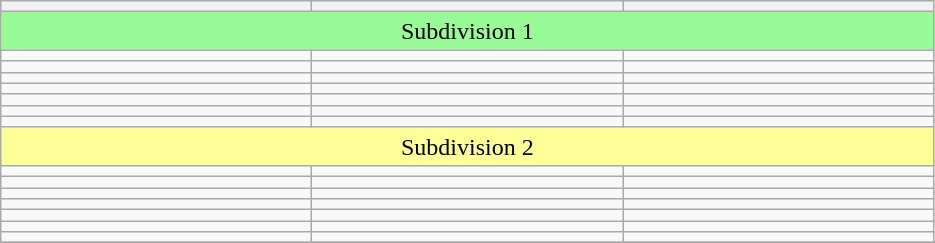<table class="wikitable">
<tr>
<th ! scope="col" style="width:200px;"></th>
<th ! scope="col" style="width:200px;"></th>
<th ! scope="col" style="width:200px;"></th>
</tr>
<tr bgcolor=98FB98>
<td colspan=3 align=center>Subdivision 1</td>
</tr>
<tr>
<td></td>
<td></td>
<td></td>
</tr>
<tr>
<td></td>
<td></td>
<td></td>
</tr>
<tr>
<td></td>
<td></td>
<td></td>
</tr>
<tr>
<td></td>
<td></td>
<td></td>
</tr>
<tr>
<td></td>
<td></td>
<td></td>
</tr>
<tr>
<td></td>
<td></td>
<td></td>
</tr>
<tr>
<td></td>
<td></td>
<td></td>
</tr>
<tr bgcolor=FFFF99>
<td colspan=3 align=center>Subdivision 2</td>
</tr>
<tr>
<td></td>
<td></td>
<td></td>
</tr>
<tr>
<td></td>
<td></td>
<td></td>
</tr>
<tr>
<td></td>
<td></td>
<td></td>
</tr>
<tr>
<td></td>
<td></td>
<td></td>
</tr>
<tr>
<td></td>
<td></td>
<td></td>
</tr>
<tr>
<td></td>
<td></td>
<td></td>
</tr>
<tr>
<td></td>
<td></td>
<td></td>
</tr>
<tr>
</tr>
</table>
